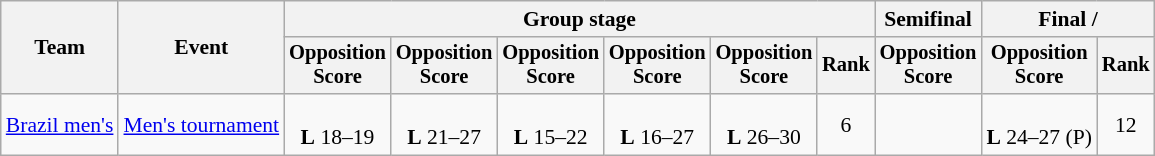<table class="wikitable" style="font-size:90%">
<tr>
<th rowspan=2>Team</th>
<th rowspan=2>Event</th>
<th colspan=6>Group stage</th>
<th>Semifinal</th>
<th colspan=2>Final / </th>
</tr>
<tr style="font-size:95%">
<th>Opposition<br>Score</th>
<th>Opposition<br>Score</th>
<th>Opposition<br>Score</th>
<th>Opposition<br>Score</th>
<th>Opposition<br>Score</th>
<th>Rank</th>
<th>Opposition<br>Score</th>
<th>Opposition<br>Score</th>
<th>Rank</th>
</tr>
<tr align=center>
<td align=left><a href='#'>Brazil men's</a></td>
<td align=left><a href='#'>Men's tournament</a></td>
<td><br><strong>L</strong> 18–19</td>
<td><br><strong>L</strong> 21–27</td>
<td><br><strong>L</strong> 15–22</td>
<td><br><strong>L</strong> 16–27</td>
<td><br><strong>L</strong> 26–30</td>
<td>6</td>
<td></td>
<td><br><strong>L</strong> 24–27 (P)</td>
<td>12</td>
</tr>
</table>
